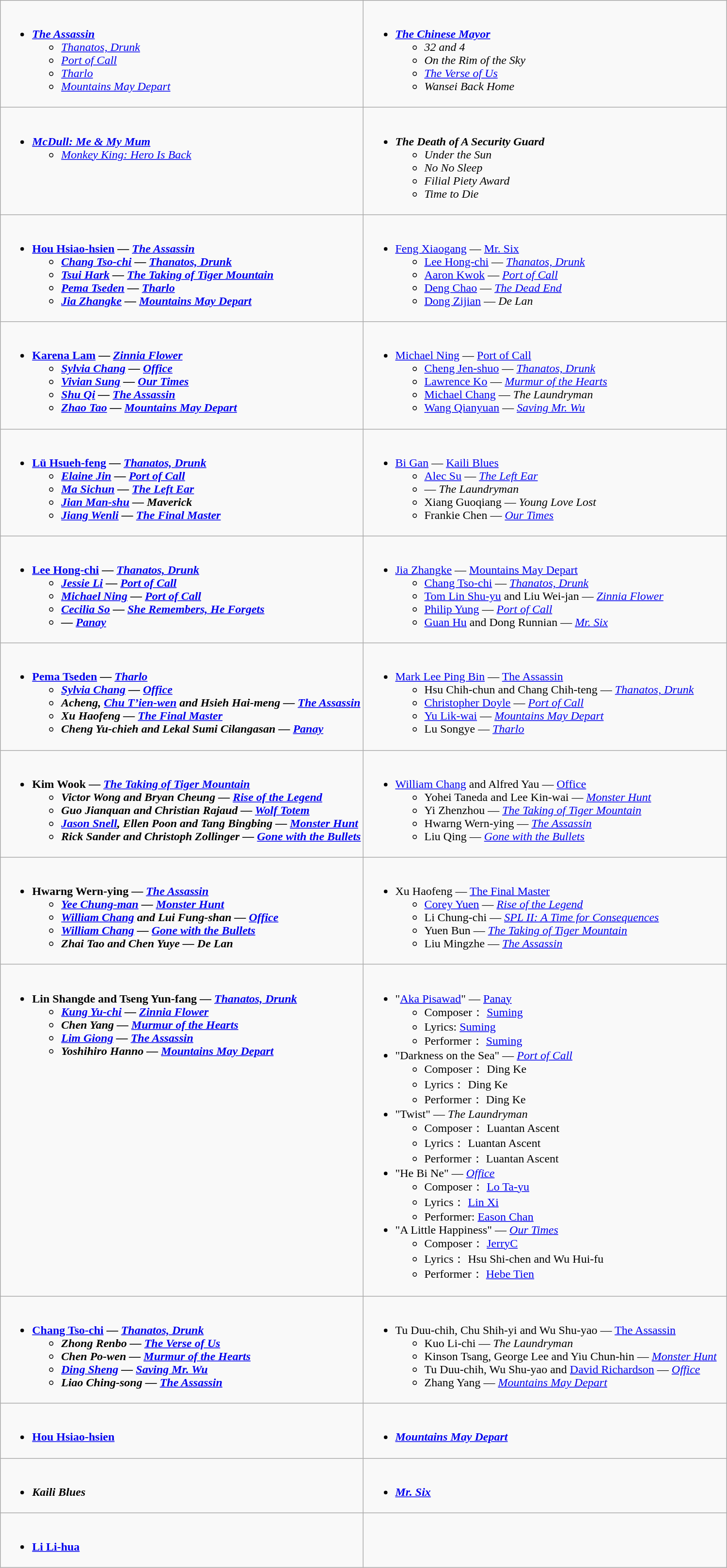<table class=wikitable>
<tr>
<td valign="top" width="50%"><br><ul><li><strong><em><a href='#'>The Assassin</a></em></strong><ul><li><em><a href='#'>Thanatos, Drunk</a></em></li><li><em><a href='#'>Port of Call</a></em></li><li><em><a href='#'>Tharlo</a></em></li><li><em><a href='#'>Mountains May Depart</a></em></li></ul></li></ul></td>
<td valign="top" width="50%"><br><ul><li><strong><em><a href='#'>The Chinese Mayor</a></em></strong><ul><li><em>32 and 4</em></li><li><em>On the Rim of the Sky</em></li><li><em><a href='#'>The Verse of Us</a></em></li><li><em>Wansei Back Home</em></li></ul></li></ul></td>
</tr>
<tr>
<td valign="top" width="50%"><br><ul><li><strong><em><a href='#'>McDull: Me & My Mum</a></em></strong><ul><li><em><a href='#'>Monkey King: Hero Is Back</a></em></li></ul></li></ul></td>
<td valign="top" width="50%"><br><ul><li><strong><em>The Death of A Security Guard</em></strong><ul><li><em>Under the Sun</em></li><li><em>No No Sleep</em></li><li><em>Filial Piety Award</em></li><li><em>Time to Die</em></li></ul></li></ul></td>
</tr>
<tr>
<td valign="top" width="50%"><br><ul><li><strong><a href='#'>Hou Hsiao-hsien</a> — <em><a href='#'>The Assassin</a><strong><em><ul><li><a href='#'>Chang Tso-chi</a> — </em><a href='#'>Thanatos, Drunk</a><em></li><li><a href='#'>Tsui Hark</a> — </em><a href='#'>The Taking of Tiger Mountain</a><em></li><li><a href='#'>Pema Tseden</a> — </em><a href='#'>Tharlo</a><em></li><li><a href='#'>Jia Zhangke</a> — </em><a href='#'>Mountains May Depart</a><em></li></ul></li></ul></td>
<td valign="top" width="50%"><br><ul><li></strong><a href='#'>Feng Xiaogang</a> — </em><a href='#'>Mr. Six</a></em></strong><ul><li><a href='#'>Lee Hong-chi</a> — <em><a href='#'>Thanatos, Drunk</a></em></li><li><a href='#'>Aaron Kwok</a> — <em><a href='#'>Port of Call</a></em></li><li><a href='#'>Deng Chao</a> — <em><a href='#'>The Dead End</a></em></li><li><a href='#'>Dong Zijian</a> — <em>De Lan</em></li></ul></li></ul></td>
</tr>
<tr>
<td valign="top" width="50%"><br><ul><li><strong><a href='#'>Karena Lam</a> — <em><a href='#'>Zinnia Flower</a><strong><em><ul><li><a href='#'>Sylvia Chang</a> — </em><a href='#'>Office</a><em></li><li><a href='#'>Vivian Sung</a> — </em><a href='#'>Our Times</a><em></li><li><a href='#'>Shu Qi</a> — </em><a href='#'>The Assassin</a><em></li><li><a href='#'>Zhao Tao</a> — </em><a href='#'>Mountains May Depart</a><em></li></ul></li></ul></td>
<td valign="top" width="50%"><br><ul><li></strong><a href='#'>Michael Ning</a> — </em><a href='#'>Port of Call</a></em></strong><ul><li><a href='#'>Cheng Jen-shuo</a> — <em><a href='#'>Thanatos, Drunk</a></em></li><li><a href='#'>Lawrence Ko</a> — <em><a href='#'>Murmur of the Hearts</a></em></li><li><a href='#'>Michael Chang</a> — <em>The Laundryman</em></li><li><a href='#'>Wang Qianyuan</a> — <em><a href='#'>Saving Mr. Wu</a></em></li></ul></li></ul></td>
</tr>
<tr>
<td valign="top" width="50%"><br><ul><li><strong><a href='#'>Lü Hsueh-feng</a> — <em><a href='#'>Thanatos, Drunk</a><strong><em><ul><li><a href='#'>Elaine Jin</a> — </em><a href='#'>Port of Call</a><em></li><li><a href='#'>Ma Sichun</a> — </em><a href='#'>The Left Ear</a><em></li><li><a href='#'>Jian Man-shu</a> — </em>Maverick<em></li><li><a href='#'>Jiang Wenli</a> — </em><a href='#'>The Final Master</a><em></li></ul></li></ul></td>
<td valign="top" width="50%"><br><ul><li></strong><a href='#'>Bi Gan</a> — </em><a href='#'>Kaili Blues</a></em></strong><ul><li><a href='#'>Alec Su</a> — <em><a href='#'>The Left Ear</a></em></li><li> — <em>The Laundryman</em></li><li>Xiang Guoqiang — <em>Young Love Lost</em></li><li>Frankie Chen — <em><a href='#'>Our Times</a></em></li></ul></li></ul></td>
</tr>
<tr>
<td valign="top" width="50%"><br><ul><li><strong><a href='#'>Lee Hong-chi</a> — <em><a href='#'>Thanatos, Drunk</a><strong><em><ul><li><a href='#'>Jessie Li</a> — </em><a href='#'>Port of Call</a><em></li><li><a href='#'>Michael Ning</a> — </em><a href='#'>Port of Call</a><em></li><li><a href='#'>Cecilia So</a> — </em><a href='#'>She Remembers, He Forgets</a><em></li><li> — </em><a href='#'>Panay</a><em></li></ul></li></ul></td>
<td valign="top" width="50%"><br><ul><li></strong><a href='#'>Jia Zhangke</a> — </em><a href='#'>Mountains May Depart</a></em></strong><ul><li><a href='#'>Chang Tso-chi</a> — <em><a href='#'>Thanatos, Drunk</a></em></li><li><a href='#'>Tom Lin Shu-yu</a> and Liu Wei-jan — <em><a href='#'>Zinnia Flower</a></em></li><li><a href='#'>Philip Yung</a> — <em><a href='#'>Port of Call</a></em></li><li><a href='#'>Guan Hu</a> and Dong Runnian — <em><a href='#'>Mr. Six</a></em></li></ul></li></ul></td>
</tr>
<tr>
<td valign="top" width="50%"><br><ul><li><strong><a href='#'>Pema Tseden</a> — <em><a href='#'>Tharlo</a><strong><em><ul><li><a href='#'>Sylvia Chang</a> — </em><a href='#'>Office</a><em></li><li>Acheng, <a href='#'>Chu T’ien-wen</a> and Hsieh Hai-meng — </em><a href='#'>The Assassin</a><em></li><li>Xu Haofeng — </em><a href='#'>The Final Master</a><em></li><li>Cheng Yu-chieh and Lekal Sumi Cilangasan — </em><a href='#'>Panay</a><em></li></ul></li></ul></td>
<td valign="top" width="50%"><br><ul><li></strong><a href='#'>Mark Lee Ping Bin</a> — </em><a href='#'>The Assassin</a></em></strong><ul><li>Hsu Chih-chun and Chang Chih-teng — <em><a href='#'>Thanatos, Drunk</a></em></li><li><a href='#'>Christopher Doyle</a> — <em><a href='#'>Port of Call</a></em></li><li><a href='#'>Yu Lik-wai</a> — <em><a href='#'>Mountains May Depart</a></em></li><li>Lu Songye — <em><a href='#'>Tharlo</a></em></li></ul></li></ul></td>
</tr>
<tr>
<td valign="top" width="50%"><br><ul><li><strong>Kim Wook — <em><a href='#'>The Taking of Tiger Mountain</a><strong><em><ul><li>Victor Wong and Bryan Cheung — </em><a href='#'>Rise of the Legend</a><em></li><li>Guo Jianquan and Christian Rajaud — </em><a href='#'>Wolf Totem</a><em></li><li><a href='#'>Jason Snell</a>, Ellen Poon and Tang Bingbing — </em><a href='#'>Monster Hunt</a><em></li><li>Rick Sander and Christoph Zollinger — </em><a href='#'>Gone with the Bullets</a><em></li></ul></li></ul></td>
<td valign="top" width="50%"><br><ul><li></strong><a href='#'>William Chang</a> and Alfred Yau — </em><a href='#'>Office</a></em></strong><ul><li>Yohei Taneda and Lee Kin-wai — <em><a href='#'>Monster Hunt</a></em></li><li>Yi Zhenzhou — <em><a href='#'>The Taking of Tiger Mountain</a></em></li><li>Hwarng Wern-ying — <em><a href='#'>The Assassin</a></em></li><li>Liu Qing — <em><a href='#'>Gone with the Bullets</a></em></li></ul></li></ul></td>
</tr>
<tr>
<td valign="top" width="50%"><br><ul><li><strong>Hwarng Wern-ying — <em><a href='#'>The Assassin</a><strong><em><ul><li><a href='#'>Yee Chung-man</a> — </em><a href='#'>Monster Hunt</a><em></li><li><a href='#'>William Chang</a> and Lui Fung-shan — </em><a href='#'>Office</a><em></li><li><a href='#'>William Chang</a> — </em><a href='#'>Gone with the Bullets</a><em></li><li>Zhai Tao and Chen Yuye — </em>De Lan<em></li></ul></li></ul></td>
<td valign="top" width="50%"><br><ul><li></strong>Xu Haofeng — </em><a href='#'>The Final Master</a></em></strong><ul><li><a href='#'>Corey Yuen</a> — <em><a href='#'>Rise of the Legend</a></em></li><li>Li Chung-chi — <em><a href='#'>SPL II: A Time for Consequences</a></em></li><li>Yuen Bun — <em><a href='#'>The Taking of Tiger Mountain</a></em></li><li>Liu Mingzhe — <em><a href='#'>The Assassin</a></em></li></ul></li></ul></td>
</tr>
<tr>
<td valign="top" width="50%"><br><ul><li><strong>Lin Shangde and Tseng Yun-fang — <em><a href='#'>Thanatos, Drunk</a><strong><em><ul><li><a href='#'>Kung Yu-chi</a>  — </em><a href='#'>Zinnia Flower</a><em></li><li>Chen Yang — </em><a href='#'>Murmur of the Hearts</a><em></li><li><a href='#'>Lim Giong</a> — </em><a href='#'>The Assassin</a><em></li><li>Yoshihiro Hanno — </em><a href='#'>Mountains May Depart</a><em></li></ul></li></ul></td>
<td valign="top" width="50%"><br><ul><li></strong>"<a href='#'>Aka Pisawad</a>" — </em><a href='#'>Panay</a></em></strong><ul><li>Composer： <a href='#'>Suming</a></li><li>Lyrics: <a href='#'>Suming</a></li><li>Performer： <a href='#'>Suming</a></li></ul></li><li>"Darkness on the Sea" — <em><a href='#'>Port of Call</a></em><ul><li>Composer： Ding Ke</li><li>Lyrics： Ding Ke</li><li>Performer： Ding Ke</li></ul></li><li>"Twist" — <em>The Laundryman</em><ul><li>Composer： Luantan Ascent</li><li>Lyrics： Luantan Ascent</li><li>Performer： Luantan Ascent</li></ul></li><li>"He Bi Ne" — <em><a href='#'>Office</a></em><ul><li>Composer： <a href='#'>Lo Ta-yu</a></li><li>Lyrics： <a href='#'>Lin Xi</a></li><li>Performer: <a href='#'>Eason Chan</a></li></ul></li><li>"A Little Happiness" — <em><a href='#'>Our Times</a></em><ul><li>Composer： <a href='#'>JerryC</a></li><li>Lyrics： Hsu Shi-chen and Wu Hui-fu</li><li>Performer： <a href='#'>Hebe Tien</a></li></ul></li></ul></td>
</tr>
<tr>
<td valign="top" width="50%"><br><ul><li><strong><a href='#'>Chang Tso-chi</a> — <em><a href='#'>Thanatos, Drunk</a><strong><em><ul><li>Zhong Renbo — </em><a href='#'>The Verse of Us</a><em></li><li>Chen Po-wen — </em><a href='#'>Murmur of the Hearts</a><em></li><li><a href='#'>Ding Sheng</a> — </em><a href='#'>Saving Mr. Wu</a><em></li><li>Liao Ching-song — </em><a href='#'>The Assassin</a><em></li></ul></li></ul></td>
<td valign="top" width="50%"><br><ul><li></strong>Tu Duu-chih, Chu Shih-yi and Wu Shu-yao — </em><a href='#'>The Assassin</a></em></strong><ul><li>Kuo Li-chi — <em>The Laundryman</em></li><li>Kinson Tsang, George Lee and Yiu Chun-hin — <em><a href='#'>Monster Hunt</a></em></li><li>Tu Duu-chih, Wu Shu-yao and <a href='#'>David Richardson</a> — <em><a href='#'>Office</a></em></li><li>Zhang Yang — <em><a href='#'>Mountains May Depart</a></em></li></ul></li></ul></td>
</tr>
<tr>
<td valign="top" width="50%"><br><ul><li><strong><a href='#'>Hou Hsiao-hsien</a></strong></li></ul></td>
<td valign="top" width="50%"><br><ul><li><strong><em><a href='#'>Mountains May Depart</a></em></strong></li></ul></td>
</tr>
<tr>
<td valign="top" width="50%"><br><ul><li><strong><em>Kaili Blues</em></strong></li></ul></td>
<td valign="top" width="50%"><br><ul><li><strong><em><a href='#'>Mr. Six</a></em></strong></li></ul></td>
</tr>
<tr>
<td valign="top" width="50%"><br><ul><li><strong><a href='#'>Li Li-hua</a></strong></li></ul></td>
</tr>
</table>
